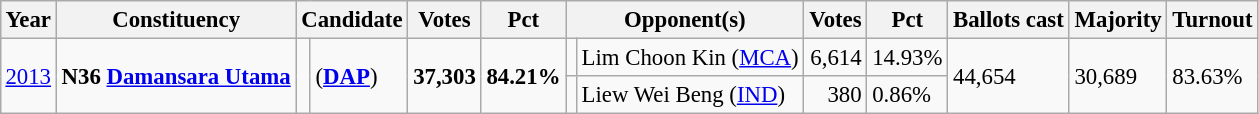<table class="wikitable" style="margin:0.5em ; font-size:95%">
<tr>
<th>Year</th>
<th>Constituency</th>
<th colspan="2">Candidate</th>
<th>Votes</th>
<th>Pct</th>
<th colspan="2">Opponent(s)</th>
<th>Votes</th>
<th>Pct</th>
<th>Ballots cast</th>
<th>Majority</th>
<th>Turnout</th>
</tr>
<tr>
<td rowspan="2"><a href='#'>2013</a></td>
<td rowspan=2><strong>N36 <a href='#'>Damansara Utama</a></strong></td>
<td rowspan="2" ></td>
<td rowspan="2"> (<a href='#'><strong>DAP</strong></a>)</td>
<td rowspan="2" style="text-align:right;"><strong>37,303</strong></td>
<td rowspan="2"><strong>84.21%</strong></td>
<td></td>
<td>Lim Choon Kin (<a href='#'>MCA</a>)</td>
<td style="text-align:right;">6,614</td>
<td>14.93%</td>
<td rowspan="2">44,654</td>
<td rowspan="2">30,689</td>
<td rowspan="2">83.63%</td>
</tr>
<tr>
<td></td>
<td>Liew Wei Beng (<a href='#'>IND</a>)</td>
<td style="text-align:right;">380</td>
<td>0.86%</td>
</tr>
</table>
